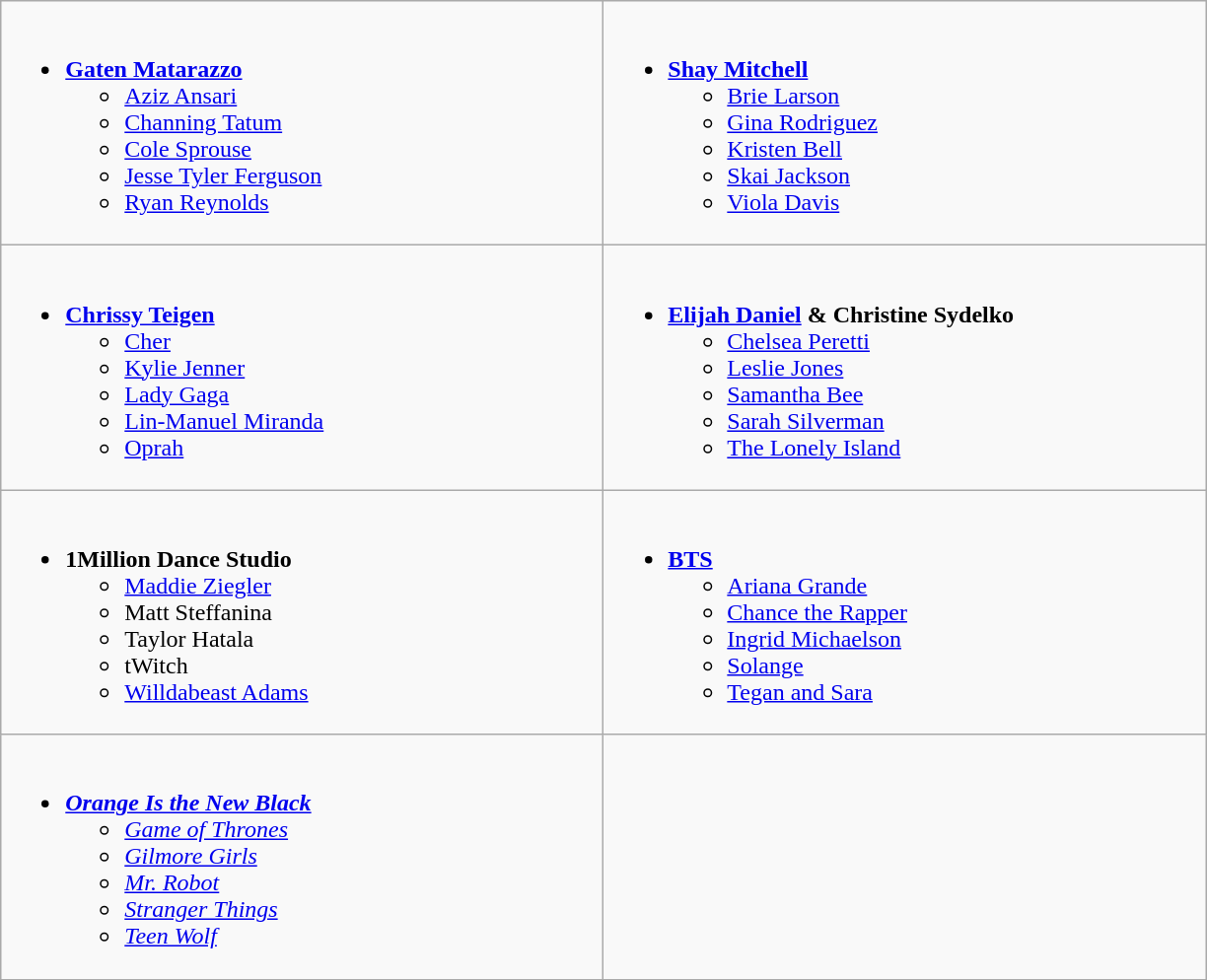<table class=wikitable>
<tr>
<td valign="top" width="400px"><br><ul><li><strong><a href='#'>Gaten Matarazzo</a></strong><ul><li><a href='#'>Aziz Ansari</a></li><li><a href='#'>Channing Tatum</a></li><li><a href='#'>Cole Sprouse</a></li><li><a href='#'>Jesse Tyler Ferguson</a></li><li><a href='#'>Ryan Reynolds</a></li></ul></li></ul></td>
<td valign="top" width="400px"><br><ul><li><strong><a href='#'>Shay Mitchell</a></strong><ul><li><a href='#'>Brie Larson</a></li><li><a href='#'>Gina Rodriguez</a></li><li><a href='#'>Kristen Bell</a></li><li><a href='#'>Skai Jackson</a></li><li><a href='#'>Viola Davis</a></li></ul></li></ul></td>
</tr>
<tr>
<td valign="top" width="400px"><br><ul><li><strong><a href='#'>Chrissy Teigen</a></strong><ul><li><a href='#'>Cher</a></li><li><a href='#'>Kylie Jenner</a></li><li><a href='#'>Lady Gaga</a></li><li><a href='#'>Lin-Manuel Miranda</a></li><li><a href='#'>Oprah</a></li></ul></li></ul></td>
<td valign="top" width="400px"><br><ul><li><strong><a href='#'>Elijah Daniel</a> & Christine Sydelko</strong><ul><li><a href='#'>Chelsea Peretti</a></li><li><a href='#'>Leslie Jones</a></li><li><a href='#'>Samantha Bee</a></li><li><a href='#'>Sarah Silverman</a></li><li><a href='#'>The Lonely Island</a></li></ul></li></ul></td>
</tr>
<tr>
<td valign="top" width="400px"><br><ul><li><strong>1Million Dance Studio</strong><ul><li><a href='#'>Maddie Ziegler</a></li><li>Matt Steffanina</li><li>Taylor Hatala</li><li>tWitch</li><li><a href='#'>Willdabeast Adams</a></li></ul></li></ul></td>
<td valign="top" width="400px"><br><ul><li><strong><a href='#'>BTS</a></strong><ul><li><a href='#'>Ariana Grande</a></li><li><a href='#'>Chance the Rapper</a></li><li><a href='#'>Ingrid Michaelson</a></li><li><a href='#'>Solange</a></li><li><a href='#'>Tegan and Sara</a></li></ul></li></ul></td>
</tr>
<tr>
<td valign="top" width="400px"><br><ul><li><strong><em><a href='#'>Orange Is the New Black</a></em></strong><ul><li><em><a href='#'>Game of Thrones</a></em></li><li><em><a href='#'>Gilmore Girls</a></em></li><li><em><a href='#'>Mr. Robot</a></em></li><li><em><a href='#'>Stranger Things</a></em></li><li><em><a href='#'>Teen Wolf</a></em></li></ul></li></ul></td>
</tr>
</table>
